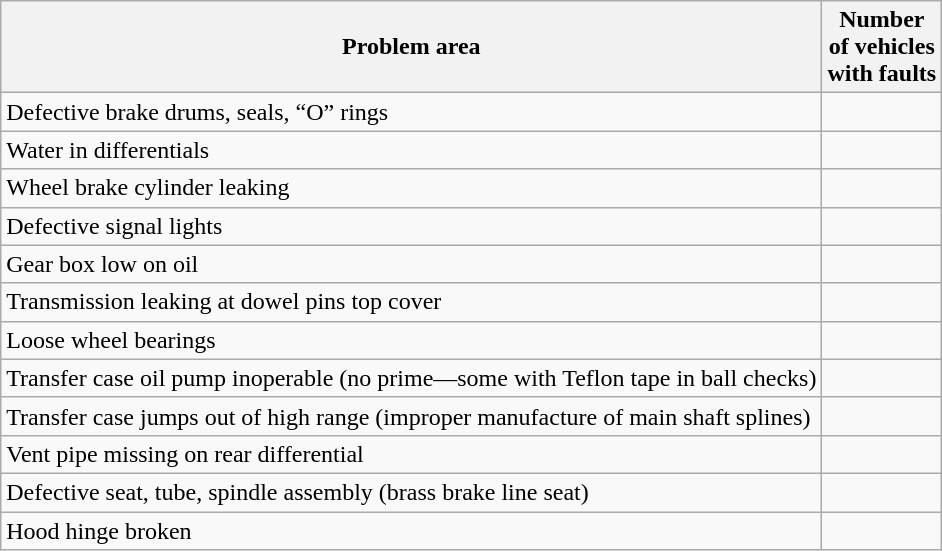<table class="wikitable">
<tr>
<th>Problem area</th>
<th>Number<br> of vehicles<br> with faults</th>
</tr>
<tr>
<td>Defective brake drums, seals, “O” rings</td>
<td></td>
</tr>
<tr>
<td>Water in differentials</td>
<td></td>
</tr>
<tr>
<td>Wheel brake cylinder leaking</td>
<td></td>
</tr>
<tr>
<td>Defective signal lights</td>
<td></td>
</tr>
<tr>
<td>Gear box low on oil</td>
<td></td>
</tr>
<tr>
<td>Transmission leaking at dowel pins top cover</td>
<td></td>
</tr>
<tr>
<td>Loose wheel bearings</td>
<td></td>
</tr>
<tr>
<td>Transfer case oil pump inoperable (no prime—some with Teflon tape in ball checks)</td>
<td></td>
</tr>
<tr>
<td>Transfer case jumps out of high range (improper manufacture of main shaft splines)</td>
<td></td>
</tr>
<tr>
<td>Vent pipe missing on rear differential</td>
<td></td>
</tr>
<tr>
<td>Defective seat, tube, spindle assembly (brass brake line seat)</td>
<td></td>
</tr>
<tr>
<td>Hood hinge broken</td>
<td></td>
</tr>
</table>
